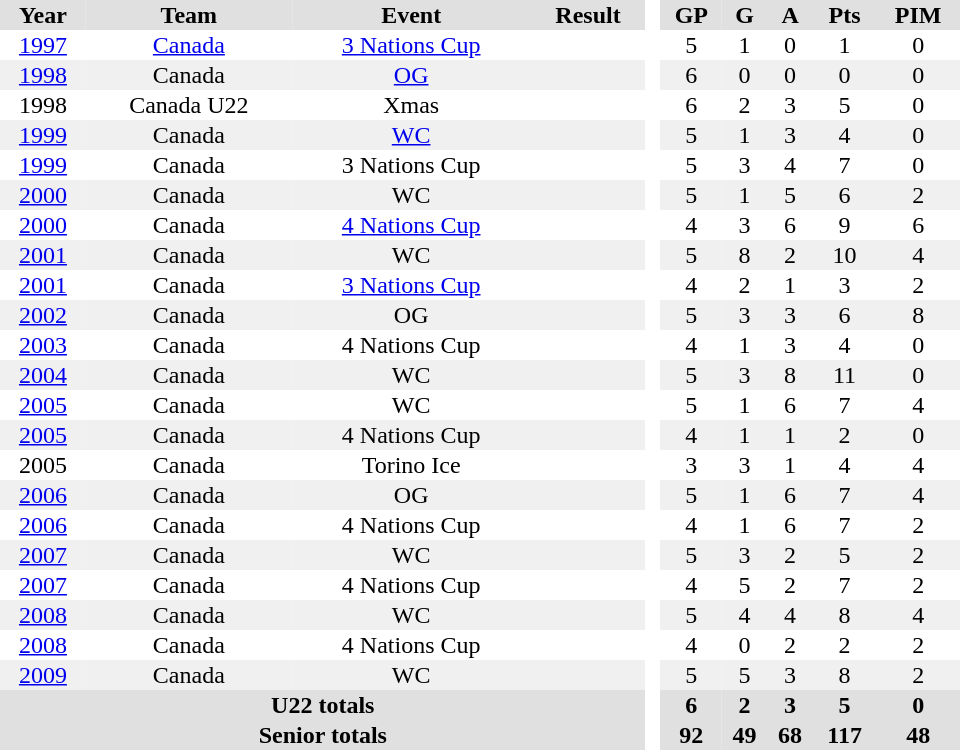<table border="0" cellpadding="1" cellspacing="0" style="text-align:center; width:40em">
<tr ALIGN="centre" bgcolor="#e0e0e0">
<th>Year</th>
<th>Team</th>
<th>Event</th>
<th>Result</th>
<th rowspan="99" bgcolor="#ffffff"> </th>
<th>GP</th>
<th>G</th>
<th>A</th>
<th>Pts</th>
<th>PIM</th>
</tr>
<tr>
<td><a href='#'>1997</a></td>
<td><a href='#'>Canada</a></td>
<td><a href='#'>3 Nations Cup</a></td>
<td></td>
<td>5</td>
<td>1</td>
<td>0</td>
<td>1</td>
<td>0</td>
</tr>
<tr style="background:#f0f0f0;">
<td><a href='#'>1998</a></td>
<td>Canada</td>
<td><a href='#'>OG</a></td>
<td></td>
<td>6</td>
<td>0</td>
<td>0</td>
<td>0</td>
<td>0</td>
</tr>
<tr>
<td>1998</td>
<td>Canada U22</td>
<td>Xmas</td>
<td></td>
<td>6</td>
<td>2</td>
<td>3</td>
<td>5</td>
<td>0</td>
</tr>
<tr style="background:#f0f0f0;">
<td><a href='#'>1999</a></td>
<td>Canada</td>
<td><a href='#'>WC</a></td>
<td></td>
<td>5</td>
<td>1</td>
<td>3</td>
<td>4</td>
<td>0</td>
</tr>
<tr>
<td><a href='#'>1999</a></td>
<td>Canada</td>
<td>3 Nations Cup</td>
<td></td>
<td>5</td>
<td>3</td>
<td>4</td>
<td>7</td>
<td>0</td>
</tr>
<tr style="background:#f0f0f0;">
<td><a href='#'>2000</a></td>
<td>Canada</td>
<td>WC</td>
<td></td>
<td>5</td>
<td>1</td>
<td>5</td>
<td>6</td>
<td>2</td>
</tr>
<tr>
<td><a href='#'>2000</a></td>
<td>Canada</td>
<td><a href='#'>4 Nations Cup</a></td>
<td></td>
<td>4</td>
<td>3</td>
<td>6</td>
<td>9</td>
<td>6</td>
</tr>
<tr style="background:#f0f0f0;">
<td><a href='#'>2001</a></td>
<td>Canada</td>
<td>WC</td>
<td></td>
<td>5</td>
<td>8</td>
<td>2</td>
<td>10</td>
<td>4</td>
</tr>
<tr>
<td><a href='#'>2001</a></td>
<td>Canada</td>
<td><a href='#'>3 Nations Cup</a></td>
<td></td>
<td>4</td>
<td>2</td>
<td>1</td>
<td>3</td>
<td>2</td>
</tr>
<tr style="background:#f0f0f0;">
<td><a href='#'>2002</a></td>
<td>Canada</td>
<td>OG</td>
<td></td>
<td>5</td>
<td>3</td>
<td>3</td>
<td>6</td>
<td>8</td>
</tr>
<tr>
<td><a href='#'>2003</a></td>
<td>Canada</td>
<td>4 Nations Cup</td>
<td></td>
<td>4</td>
<td>1</td>
<td>3</td>
<td>4</td>
<td>0</td>
</tr>
<tr style="background:#f0f0f0;">
<td><a href='#'>2004</a></td>
<td>Canada</td>
<td>WC</td>
<td></td>
<td>5</td>
<td>3</td>
<td>8</td>
<td>11</td>
<td>0</td>
</tr>
<tr>
<td><a href='#'>2005</a></td>
<td>Canada</td>
<td>WC</td>
<td></td>
<td>5</td>
<td>1</td>
<td>6</td>
<td>7</td>
<td>4</td>
</tr>
<tr style="background:#f0f0f0;">
<td><a href='#'>2005</a></td>
<td>Canada</td>
<td>4 Nations Cup</td>
<td></td>
<td>4</td>
<td>1</td>
<td>1</td>
<td>2</td>
<td>0</td>
</tr>
<tr>
<td>2005</td>
<td>Canada</td>
<td>Torino Ice</td>
<td></td>
<td>3</td>
<td>3</td>
<td>1</td>
<td>4</td>
<td>4</td>
</tr>
<tr style="background:#f0f0f0;">
<td><a href='#'>2006</a></td>
<td>Canada</td>
<td>OG</td>
<td></td>
<td>5</td>
<td>1</td>
<td>6</td>
<td>7</td>
<td>4</td>
</tr>
<tr>
<td><a href='#'>2006</a></td>
<td>Canada</td>
<td>4 Nations Cup</td>
<td></td>
<td>4</td>
<td>1</td>
<td>6</td>
<td>7</td>
<td>2</td>
</tr>
<tr style="background:#f0f0f0;">
<td><a href='#'>2007</a></td>
<td>Canada</td>
<td>WC</td>
<td></td>
<td>5</td>
<td>3</td>
<td>2</td>
<td>5</td>
<td>2</td>
</tr>
<tr>
<td><a href='#'>2007</a></td>
<td>Canada</td>
<td>4 Nations Cup</td>
<td></td>
<td>4</td>
<td>5</td>
<td>2</td>
<td>7</td>
<td>2</td>
</tr>
<tr style="background:#f0f0f0;">
<td><a href='#'>2008</a></td>
<td>Canada</td>
<td>WC</td>
<td></td>
<td>5</td>
<td>4</td>
<td>4</td>
<td>8</td>
<td>4</td>
</tr>
<tr>
<td><a href='#'>2008</a></td>
<td>Canada</td>
<td>4 Nations Cup</td>
<td></td>
<td>4</td>
<td>0</td>
<td>2</td>
<td>2</td>
<td>2</td>
</tr>
<tr style="background:#f0f0f0;">
<td><a href='#'>2009</a></td>
<td>Canada</td>
<td>WC</td>
<td></td>
<td>5</td>
<td>5</td>
<td>3</td>
<td>8</td>
<td>2</td>
</tr>
<tr style="background:#e0e0e0;">
<th colspan=4>U22 totals</th>
<th>6</th>
<th>2</th>
<th>3</th>
<th>5</th>
<th>0</th>
</tr>
<tr style="background:#e0e0e0;">
<th colspan=4>Senior totals</th>
<th>92</th>
<th>49</th>
<th>68</th>
<th>117</th>
<th>48</th>
</tr>
</table>
